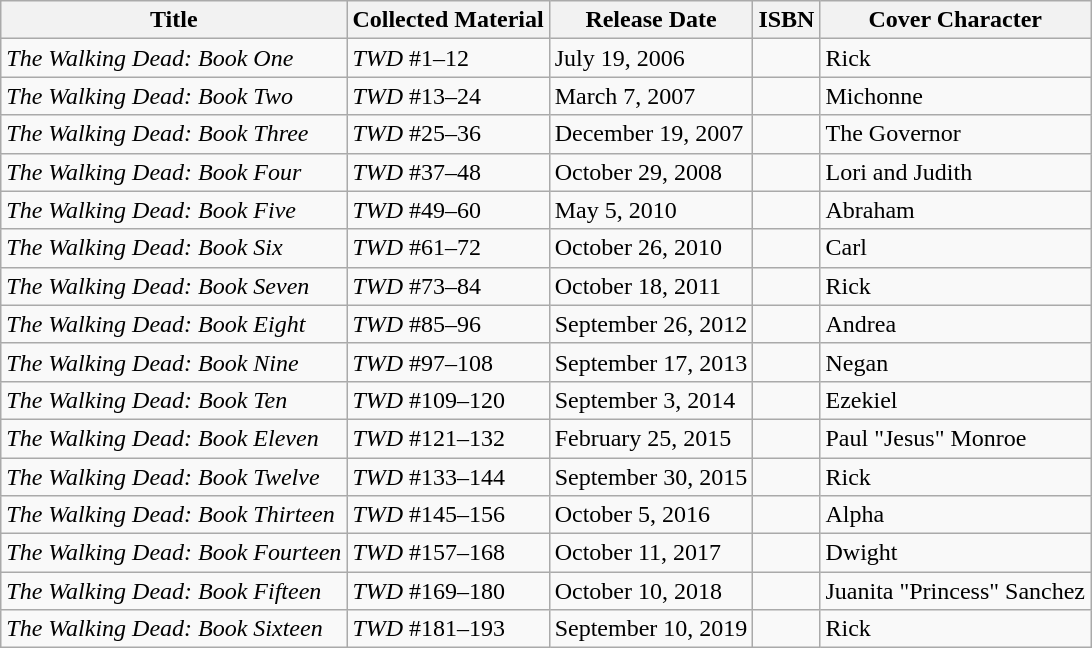<table class="wikitable">
<tr>
<th>Title</th>
<th>Collected Material</th>
<th>Release Date</th>
<th>ISBN</th>
<th>Cover Character</th>
</tr>
<tr>
<td><em>The Walking Dead: Book One</em></td>
<td><em>TWD</em> #1–12</td>
<td>July 19, 2006</td>
<td></td>
<td>Rick</td>
</tr>
<tr>
<td><em>The Walking Dead: Book Two</em></td>
<td><em>TWD</em> #13–24</td>
<td>March 7, 2007</td>
<td></td>
<td>Michonne</td>
</tr>
<tr>
<td><em>The Walking Dead: Book Three</em></td>
<td><em>TWD</em> #25–36</td>
<td>December 19, 2007</td>
<td></td>
<td>The Governor</td>
</tr>
<tr>
<td><em>The Walking Dead: Book Four</em></td>
<td><em>TWD</em> #37–48</td>
<td>October 29, 2008</td>
<td></td>
<td>Lori and Judith</td>
</tr>
<tr>
<td><em>The Walking Dead: Book Five</em></td>
<td><em>TWD</em> #49–60</td>
<td>May 5, 2010</td>
<td></td>
<td>Abraham</td>
</tr>
<tr>
<td><em>The Walking Dead: Book Six</em></td>
<td><em>TWD</em> #61–72</td>
<td>October 26, 2010</td>
<td></td>
<td>Carl</td>
</tr>
<tr>
<td><em>The Walking Dead: Book Seven</em></td>
<td><em>TWD</em> #73–84</td>
<td>October 18, 2011</td>
<td></td>
<td>Rick</td>
</tr>
<tr>
<td><em>The Walking Dead: Book Eight</em></td>
<td><em>TWD</em> #85–96</td>
<td>September 26, 2012</td>
<td></td>
<td>Andrea</td>
</tr>
<tr>
<td><em>The Walking Dead: Book Nine</em></td>
<td><em>TWD</em> #97–108</td>
<td>September 17, 2013</td>
<td></td>
<td>Negan</td>
</tr>
<tr>
<td><em>The Walking Dead: Book Ten</em></td>
<td><em>TWD</em> #109–120</td>
<td>September 3, 2014</td>
<td></td>
<td>Ezekiel</td>
</tr>
<tr>
<td><em>The Walking Dead: Book Eleven</em></td>
<td><em>TWD</em> #121–132</td>
<td>February 25, 2015</td>
<td></td>
<td>Paul "Jesus" Monroe</td>
</tr>
<tr>
<td><em>The Walking Dead: Book Twelve</em></td>
<td><em>TWD</em> #133–144</td>
<td>September 30, 2015</td>
<td></td>
<td>Rick</td>
</tr>
<tr>
<td><em>The Walking Dead: Book Thirteen</em></td>
<td><em>TWD</em> #145–156</td>
<td>October 5, 2016</td>
<td></td>
<td>Alpha</td>
</tr>
<tr>
<td><em>The Walking Dead: Book Fourteen</em></td>
<td><em>TWD</em> #157–168</td>
<td>October 11, 2017</td>
<td></td>
<td>Dwight</td>
</tr>
<tr>
<td><em>The Walking Dead: Book Fifteen</em></td>
<td><em>TWD</em> #169–180</td>
<td>October 10, 2018</td>
<td></td>
<td>Juanita "Princess" Sanchez</td>
</tr>
<tr>
<td><em>The Walking Dead: Book Sixteen</em></td>
<td><em>TWD</em> #181–193</td>
<td>September 10, 2019</td>
<td></td>
<td>Rick</td>
</tr>
</table>
